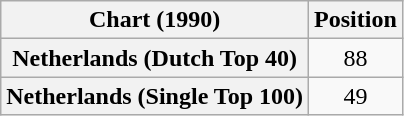<table class="wikitable sortable plainrowheaders">
<tr>
<th>Chart (1990)</th>
<th>Position</th>
</tr>
<tr>
<th scope="row">Netherlands (Dutch Top 40)</th>
<td align="center">88</td>
</tr>
<tr>
<th scope="row">Netherlands (Single Top 100)</th>
<td align="center">49</td>
</tr>
</table>
